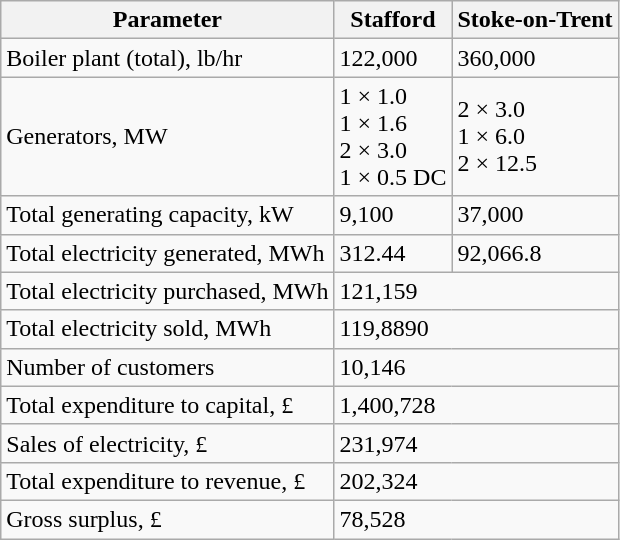<table class="wikitable">
<tr>
<th>Parameter</th>
<th>Stafford</th>
<th>Stoke-on-Trent</th>
</tr>
<tr>
<td>Boiler plant (total), lb/hr</td>
<td>122,000</td>
<td>360,000</td>
</tr>
<tr>
<td>Generators, MW</td>
<td>1 × 1.0<br>1 × 1.6<br>2 × 3.0<br>1 × 0.5 DC</td>
<td>2 × 3.0<br>1 × 6.0<br>2 × 12.5</td>
</tr>
<tr>
<td>Total generating capacity, kW</td>
<td>9,100</td>
<td>37,000</td>
</tr>
<tr>
<td>Total electricity generated, MWh</td>
<td>312.44</td>
<td>92,066.8</td>
</tr>
<tr>
<td>Total electricity purchased, MWh</td>
<td colspan="2">121,159</td>
</tr>
<tr>
<td>Total electricity sold, MWh</td>
<td colspan="2">119,8890</td>
</tr>
<tr>
<td>Number of customers</td>
<td colspan="2">10,146</td>
</tr>
<tr>
<td>Total expenditure to capital, £</td>
<td colspan="2">1,400,728</td>
</tr>
<tr>
<td>Sales of electricity, £</td>
<td colspan="2">231,974</td>
</tr>
<tr>
<td>Total expenditure to revenue, £</td>
<td colspan="2">202,324</td>
</tr>
<tr>
<td>Gross surplus, £</td>
<td colspan="2">78,528</td>
</tr>
</table>
